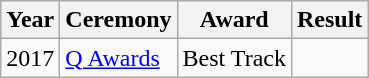<table class="wikitable">
<tr>
<th align="left">Year</th>
<th align="left">Ceremony</th>
<th align="left">Award</th>
<th align="left">Result</th>
</tr>
<tr>
<td align="left">2017</td>
<td align="left"><a href='#'>Q Awards</a></td>
<td align="left">Best Track</td>
<td></td>
</tr>
</table>
